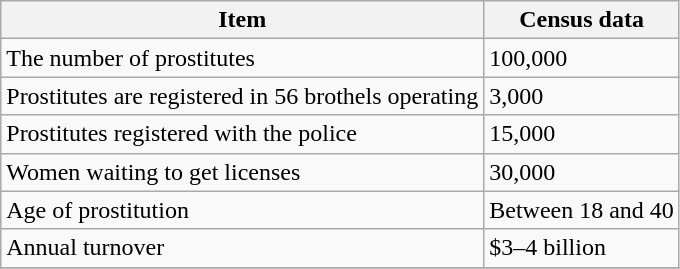<table class="sortable wikitable">
<tr bgcolor=#efefef>
<th>Item</th>
<th>Census data</th>
</tr>
<tr>
<td align="left">The number of prostitutes</td>
<td>100,000</td>
</tr>
<tr>
<td align="left">Prostitutes are registered in 56 brothels operating</td>
<td>3,000</td>
</tr>
<tr>
<td align="left">Prostitutes registered with the police</td>
<td>15,000</td>
</tr>
<tr>
<td align="left">Women waiting to get licenses</td>
<td>30,000</td>
</tr>
<tr>
<td align="left">Age of prostitution</td>
<td>Between 18 and 40</td>
</tr>
<tr>
<td align="left">Annual turnover</td>
<td>$3–4 billion</td>
</tr>
<tr>
</tr>
</table>
